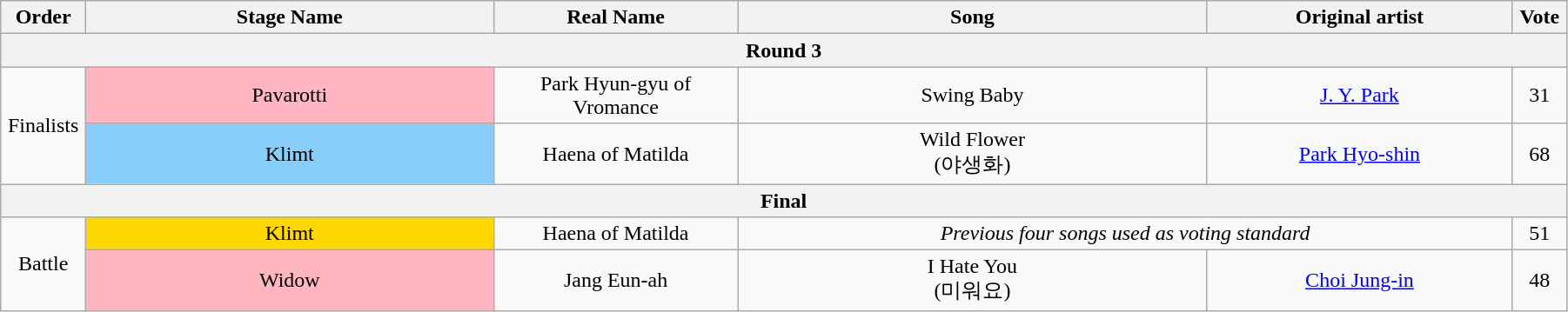<table class="wikitable" style="text-align:center; width:95%;">
<tr>
<th style="width:1%;">Order</th>
<th style="width:20%;">Stage Name</th>
<th style="width:12%;">Real Name</th>
<th style="width:23%;">Song</th>
<th style="width:15%;">Original artist</th>
<th style="width:1%;">Vote</th>
</tr>
<tr>
<th colspan=6>Round 3</th>
</tr>
<tr>
<td rowspan=2>Finalists</td>
<td bgcolor="lightpink">Pavarotti</td>
<td>Park Hyun-gyu of Vromance</td>
<td>Swing Baby</td>
<td><a href='#'>J. Y. Park</a></td>
<td>31</td>
</tr>
<tr>
<td bgcolor="lightskyblue">Klimt</td>
<td>Haena of Matilda</td>
<td>Wild Flower<br>(야생화)</td>
<td><a href='#'>Park Hyo-shin</a></td>
<td>68</td>
</tr>
<tr>
<th colspan=6>Final</th>
</tr>
<tr>
<td rowspan=2>Battle</td>
<td bgcolor="gold">Klimt</td>
<td>Haena of Matilda</td>
<td colspan=2><em>Previous four songs used as voting standard</em></td>
<td>51</td>
</tr>
<tr>
<td bgcolor="lightpink">Widow</td>
<td>Jang Eun-ah</td>
<td>I Hate You<br>(미워요)</td>
<td><a href='#'>Choi Jung-in</a></td>
<td>48</td>
</tr>
</table>
